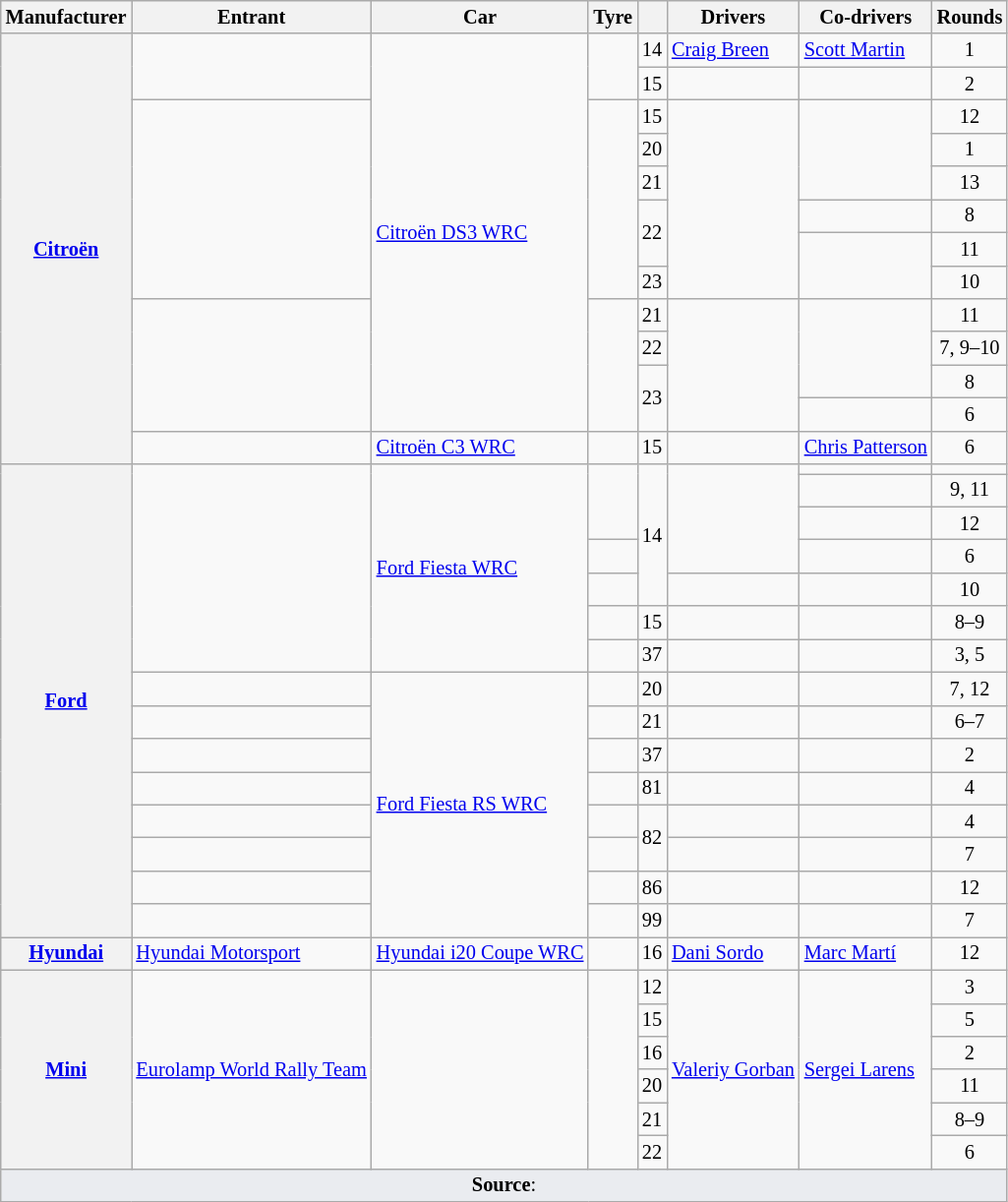<table class="wikitable" style="font-size: 85%;">
<tr>
<th>Manufacturer</th>
<th>Entrant</th>
<th>Car</th>
<th>Tyre</th>
<th></th>
<th>Drivers</th>
<th>Co-drivers</th>
<th>Rounds</th>
</tr>
<tr>
<th rowspan="13"><a href='#'>Citroën</a></th>
<td rowspan="2"></td>
<td rowspan="12"><a href='#'>Citroën DS3 WRC</a></td>
<td rowspan="2" align="center"></td>
<td align=center>14</td>
<td> <a href='#'>Craig Breen</a></td>
<td> <a href='#'>Scott Martin</a></td>
<td align=center>1</td>
</tr>
<tr>
<td align=center>15</td>
<td></td>
<td></td>
<td align=center>2</td>
</tr>
<tr>
<td rowspan="6"></td>
<td rowspan="6" align=center></td>
<td align=center>15</td>
<td rowspan="6"></td>
<td rowspan="3"></td>
<td align=center>12</td>
</tr>
<tr>
<td align=center>20</td>
<td align=center>1</td>
</tr>
<tr>
<td align=center>21</td>
<td align=center>13</td>
</tr>
<tr>
<td rowspan="2" align=center>22</td>
<td></td>
<td align=center>8</td>
</tr>
<tr>
<td rowspan="2"></td>
<td align=center>11</td>
</tr>
<tr>
<td align=center>23</td>
<td align=center>10</td>
</tr>
<tr>
<td rowspan="4"></td>
<td rowspan="4" align=center></td>
<td align=center>21</td>
<td rowspan="4"></td>
<td rowspan="3"></td>
<td align=center>11</td>
</tr>
<tr>
<td align=center>22</td>
<td align=center>7, 9–10</td>
</tr>
<tr>
<td rowspan="2" align=center>23</td>
<td align=center>8</td>
</tr>
<tr>
<td></td>
<td align=center>6</td>
</tr>
<tr>
<td></td>
<td><a href='#'>Citroën C3 WRC</a></td>
<td align="center"></td>
<td align="center">15</td>
<td></td>
<td> <a href='#'>Chris Patterson</a></td>
<td align="center">6</td>
</tr>
<tr>
<th rowspan="15"><a href='#'>Ford</a></th>
<td rowspan="7"></td>
<td rowspan="7"><a href='#'>Ford Fiesta WRC</a></td>
<td rowspan="3" align="center"></td>
<td rowspan="5" align=center>14</td>
<td rowspan="4"></td>
<td></td>
<td align=center></td>
</tr>
<tr>
<td></td>
<td align=center>9, 11</td>
</tr>
<tr>
<td></td>
<td align=center>12</td>
</tr>
<tr>
<td align="center"></td>
<td></td>
<td align=center>6</td>
</tr>
<tr>
<td align="center"></td>
<td></td>
<td></td>
<td align=center>10</td>
</tr>
<tr>
<td align="center"></td>
<td align=center>15</td>
<td></td>
<td></td>
<td align=center>8–9</td>
</tr>
<tr>
<td align="center"></td>
<td align=center>37</td>
<td></td>
<td></td>
<td align=center>3, 5</td>
</tr>
<tr>
<td></td>
<td rowspan="8"><a href='#'>Ford Fiesta RS WRC</a></td>
<td align=center></td>
<td align=center>20</td>
<td></td>
<td></td>
<td align=center>7, 12</td>
</tr>
<tr>
<td></td>
<td align=center></td>
<td align=center>21</td>
<td></td>
<td></td>
<td align=center>6–7</td>
</tr>
<tr>
<td></td>
<td align=center></td>
<td align=center>37</td>
<td></td>
<td></td>
<td align=center>2</td>
</tr>
<tr>
<td></td>
<td align=center></td>
<td align=center>81</td>
<td></td>
<td></td>
<td align=center>4</td>
</tr>
<tr>
<td></td>
<td align=center></td>
<td rowspan="2" align=center>82</td>
<td></td>
<td></td>
<td align=center>4</td>
</tr>
<tr>
<td></td>
<td align=center></td>
<td></td>
<td></td>
<td align=center>7</td>
</tr>
<tr>
<td></td>
<td align=center></td>
<td align=center>86</td>
<td></td>
<td></td>
<td align=center>12</td>
</tr>
<tr>
<td></td>
<td align=center></td>
<td align=center>99</td>
<td></td>
<td></td>
<td align=center>7</td>
</tr>
<tr>
<th><a href='#'>Hyundai</a></th>
<td> <a href='#'>Hyundai Motorsport</a></td>
<td><a href='#'>Hyundai i20 Coupe WRC</a></td>
<td align="center"></td>
<td align=center>16</td>
<td> <a href='#'>Dani Sordo</a></td>
<td> <a href='#'>Marc Martí</a></td>
<td align=center>12</td>
</tr>
<tr>
<th rowspan="6"><a href='#'>Mini</a></th>
<td rowspan="6"> <a href='#'>Eurolamp World Rally Team</a></td>
<td rowspan="6"></td>
<td rowspan="6" align="center"></td>
<td align="center">12</td>
<td rowspan="6"> <a href='#'>Valeriy Gorban</a></td>
<td rowspan="6"> <a href='#'>Sergei Larens</a></td>
<td align="center">3</td>
</tr>
<tr>
<td align="center">15</td>
<td align="center">5</td>
</tr>
<tr>
<td align="center">16</td>
<td align="center">2</td>
</tr>
<tr>
<td align="center">20</td>
<td align="center">11</td>
</tr>
<tr>
<td align="center">21</td>
<td align="center">8–9</td>
</tr>
<tr>
<td align="center">22</td>
<td align="center">6</td>
</tr>
<tr>
<td style="background-color:#EAECF0; text-align:center" colspan="8"><strong>Source</strong>:</td>
</tr>
</table>
